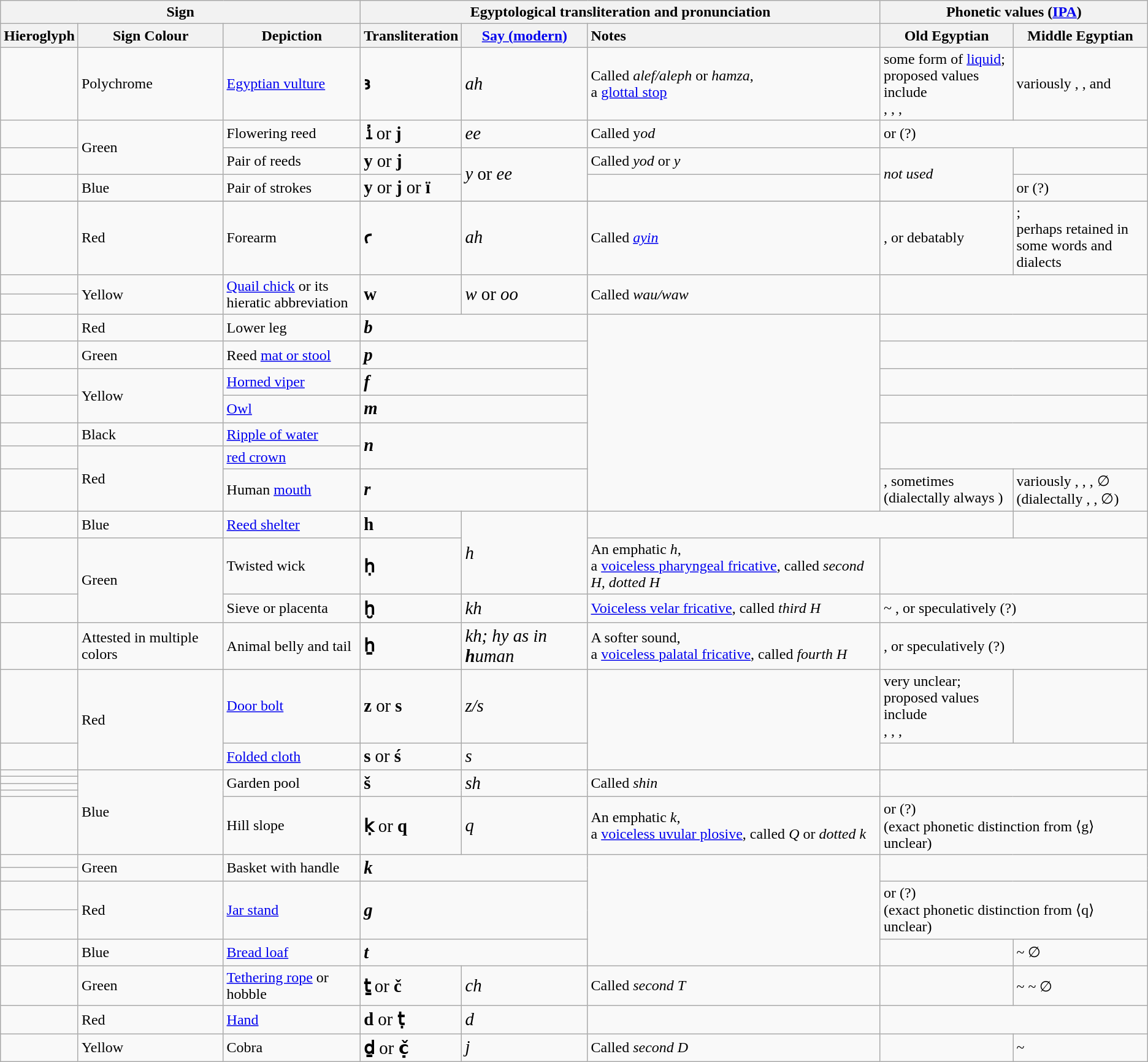<table class="wikitable sortable">
<tr style="vertical-align:top; padding:0;">
<th colspan="3">Sign</th>
<th colspan="3">Egyptological transliteration and pronunciation</th>
<th colspan="2">Phonetic values (<a href='#'>IPA</a>)</th>
</tr>
<tr style="vertical-align:top; padding:0;">
<th>Hieroglyph</th>
<th>Sign Colour</th>
<th>Depiction</th>
<th>Transliteration</th>
<th><a href='#'>Say (modern)</a></th>
<th style="text-align:left;">Notes</th>
<th>Old Egyptian</th>
<th>Middle Egyptian</th>
</tr>
<tr>
<td style="text-align:center"></td>
<td>Polychrome</td>
<td><a href='#'>Egyptian vulture</a></td>
<td><big><strong>ꜣ</strong></big></td>
<td><big><em>ah</em></big></td>
<td style="text-align:left;">Called <em>alef/aleph</em> or <em>hamza</em>,<br>a <a href='#'>glottal stop</a></td>
<td>some form of <a href='#'>liquid</a>;<br>proposed values include<br>, , , </td>
<td>variously , , and </td>
</tr>
<tr>
<td style="text-align:center"></td>
<td Rowspan="2">Green</td>
<td>Flowering reed</td>
<td><big><strong>ꞽ</strong> or <strong>j</strong></big></td>
<td><big><em>ee</em></big></td>
<td style="text-align:left;">Called y<em>od</em></td>
<td colspan="2"> or  (?)</td>
</tr>
<tr>
<td style="text-align:center"></td>
<td>Pair of reeds</td>
<td><big><strong>y</strong> or <strong>j</strong></big></td>
<td Rowspan="2"><big><em>y</em> or <em>ee</em></big></td>
<td style="text-align:left;">Called <em>yod</em> or <em>y</em></td>
<td Rowspan="2"><em>not used</em></td>
<td></td>
</tr>
<tr>
<td style="text-align:center"></td>
<td>Blue</td>
<td>Pair of strokes</td>
<td><big><strong>y</strong> or <strong>j</strong> or <strong>ï</strong></big></td>
<td></td>
<td> or  (?)</td>
</tr>
<tr>
</tr>
<tr>
<td style="text-align:center"></td>
<td>Red</td>
<td>Forearm</td>
<td><big><strong>ꜥ</strong></big></td>
<td><big><em>ah</em></big></td>
<td style="text-align:left;">Called <em><a href='#'>ayin</a></em></td>
<td>, or debatably </td>
<td>;<br> perhaps retained in<br>some words and dialects</td>
</tr>
<tr>
<td style="text-align:center"></td>
<td Rowspan="2">Yellow</td>
<td Rowspan="2"><a href='#'>Quail chick</a> or its<br>hieratic abbreviation</td>
<td Rowspan="2"><big><strong>w</strong></big></td>
<td Rowspan="2"><big><em>w</em> or <em>oo</em></big></td>
<td Rowspan="2"/style="text-align:left;">Called <em>wau/waw</em><br></td>
<td Rowspan="2"/ Colspan="2"></td>
</tr>
<tr>
<td style="text-align:center"></td>
</tr>
<tr>
<td style="text-align:center"></td>
<td>Red</td>
<td>Lower leg</td>
<td colspan="2"><big><strong><em>b</em></strong></big></td>
<td Rowspan="7"/ style="text-align:left;"> </td>
<td Colspan="2"></td>
</tr>
<tr>
<td style="text-align:center"></td>
<td>Green</td>
<td>Reed <a href='#'>mat or stool</a></td>
<td colspan="2"><big><strong><em>p</em></strong></big></td>
<td Colspan="2"></td>
</tr>
<tr>
<td style="text-align:center"></td>
<td Rowspan="2">Yellow</td>
<td><a href='#'>Horned viper</a></td>
<td colspan="2"><big><strong><em>f</em></strong></big></td>
<td Colspan="2"></td>
</tr>
<tr>
<td style="text-align:center"></td>
<td><a href='#'>Owl</a></td>
<td colspan="2"><big><strong><em>m</em></strong></big></td>
<td Colspan="2"></td>
</tr>
<tr>
<td style="text-align:center"></td>
<td>Black</td>
<td><a href='#'>Ripple of water</a></td>
<td colspan="2"/ rowspan="2"><big><strong><em>n</em></strong></big></td>
<td Colspan="2"/ rowspan="2"></td>
</tr>
<tr>
<td style="text-align:center"></td>
<td rowspan="2">Red</td>
<td><a href='#'>red crown</a></td>
</tr>
<tr>
<td style="text-align:center"></td>
<td>Human <a href='#'>mouth</a></td>
<td colspan="2"><big><strong><em>r</em></strong></big></td>
<td>, sometimes <br>(dialectally always )</td>
<td>variously , , , ∅<br>(dialectally , , ∅)</td>
</tr>
<tr>
<td style="text-align:center"></td>
<td>Blue</td>
<td><a href='#'>Reed shelter</a></td>
<td><big><strong>h</strong></big></td>
<td Rowspan="2"><big><em>h</em></big></td>
<td Colspan="2"></td>
</tr>
<tr>
<td style="text-align:center"></td>
<td Rowspan="2">Green</td>
<td>Twisted wick</td>
<td><big><strong>ḥ</strong></big></td>
<td style="text-align:left;">An emphatic <em>h</em>,<br>a <a href='#'>voiceless pharyngeal fricative</a>, called <em>second H, dotted H</em></td>
<td Colspan="2"></td>
</tr>
<tr>
<td style="text-align:center"></td>
<td>Sieve or placenta</td>
<td><big><strong>ḫ</strong></big></td>
<td><em><big>kh</big></em></td>
<td style="text-align:left;"><a href='#'>Voiceless velar fricative</a>, called <em>third H</em></td>
<td Colspan="2"> ~ , or speculatively (?)</td>
</tr>
<tr>
<td style="text-align:center"></td>
<td>Attested in multiple colors</td>
<td>Animal belly and tail</td>
<td><big><strong>ẖ</strong></big></td>
<td><em><big>kh; hy as in <strong>h</strong>uman</big></em></td>
<td style="text-align:left;">A softer sound,<br>a <a href='#'>voiceless palatal fricative</a>, called <em>fourth H</em></td>
<td Colspan="2">, or speculatively (?)</td>
</tr>
<tr>
<td style="text-align:center"></td>
<td Rowspan="2">Red</td>
<td><a href='#'>Door bolt</a></td>
<td><big><strong>z</strong> or <strong>s</strong></big></td>
<td><em><big>z/s</big></em></td>
<td Rowspan="2"></td>
<td>very unclear;<br>proposed values include<br>, , , </td>
<td></td>
</tr>
<tr>
<td style="text-align:center"></td>
<td><a href='#'>Folded cloth</a></td>
<td><big><strong>s</strong> or <strong>ś</strong></big></td>
<td><em><big>s</big></em></td>
<td colspan="2"></td>
</tr>
<tr>
<td style="text-align:center"></td>
<td Rowspan="5">Blue</td>
<td Rowspan="4">Garden pool</td>
<td Rowspan="4"><big><strong>š</strong></big></td>
<td Rowspan="4"><big><em>sh</em></big></td>
<td Rowspan="4"/ style="text-align:left;">Called <em>shin</em></td>
<td Rowspan="4"/ Colspan="2"></td>
</tr>
<tr>
<td style="text-align:center"></td>
</tr>
<tr>
<td style="text-align:center"></td>
</tr>
<tr>
<td style="text-align:center"></td>
</tr>
<tr>
<td style="text-align:center"></td>
<td>Hill slope</td>
<td><big><strong>ḳ</strong> or <strong>q</strong></big></td>
<td><em><big>q</big></em></td>
<td style="text-align:left;">An emphatic <em>k</em>,<br>a <a href='#'>voiceless uvular plosive</a>, called <em>Q</em> or <em>dotted k</em></td>
<td Colspan="2"> or (?)<br>(exact phonetic distinction from ⟨g⟩ unclear)</td>
</tr>
<tr>
<td style="text-align:center"></td>
<td Rowspan="2">Green</td>
<td Rowspan="2">Basket with handle</td>
<td colspan="2"/ Rowspan="2"><big><strong><em>k</em></strong></big></td>
<td Rowspan="5"/ style="text-align:left;"> </td>
<td Rowspan="2"/ Colspan="2"></td>
</tr>
<tr>
<td style="text-align:center"></td>
</tr>
<tr>
<td style="text-align:center"></td>
<td Rowspan="2">Red</td>
<td Rowspan="2"><a href='#'>Jar stand</a></td>
<td colspan="2"/ Rowspan="2"><big><strong><em>g</em></strong></big></td>
<td Rowspan="2"/ Colspan="2"> or (?)<br>(exact phonetic distinction from ⟨q⟩ unclear)</td>
</tr>
<tr>
<td style="text-align:center"></td>
</tr>
<tr>
<td style="text-align:center"></td>
<td>Blue</td>
<td><a href='#'>Bread loaf</a></td>
<td colspan="2"><big><strong><em>t</em></strong></big></td>
<td></td>
<td> ~ ∅</td>
</tr>
<tr>
<td style="text-align:center"></td>
<td>Green</td>
<td><a href='#'>Tethering rope</a> or hobble</td>
<td><big><strong>ṯ</strong> or <strong>č</strong></big></td>
<td><big><em>ch</em></big></td>
<td style="text-align:left;">Called <em>second T</em></td>
<td></td>
<td> ~  ~ ∅</td>
</tr>
<tr>
<td style="text-align:center"></td>
<td>Red</td>
<td><a href='#'>Hand</a></td>
<td><big><strong>d</strong> or <strong>ṭ</strong></big></td>
<td><big><em>d</em></big></td>
<td style="text-align:left;"> </td>
<td Colspan="2"></td>
</tr>
<tr>
<td style="text-align:center"></td>
<td>Yellow</td>
<td>Cobra</td>
<td><big><strong>ḏ</strong> or <strong>č̣</strong></big></td>
<td><big><em>j</em></big></td>
<td style="text-align:left;">Called <em>second D</em></td>
<td></td>
<td> ~ </td>
</tr>
</table>
